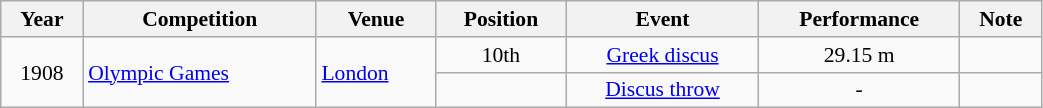<table class="wikitable" width=55% style="font-size:90%; text-align:center;">
<tr>
<th>Year</th>
<th>Competition</th>
<th>Venue</th>
<th>Position</th>
<th>Event</th>
<th>Performance</th>
<th>Note</th>
</tr>
<tr>
<td rowspan=2>1908</td>
<td rowspan=2 align=left><a href='#'>Olympic Games</a></td>
<td rowspan=2 align=left> <a href='#'>London</a></td>
<td>10th</td>
<td><a href='#'>Greek discus</a></td>
<td>29.15 m</td>
<td></td>
</tr>
<tr>
<td></td>
<td><a href='#'>Discus throw</a></td>
<td>-</td>
<td></td>
</tr>
</table>
